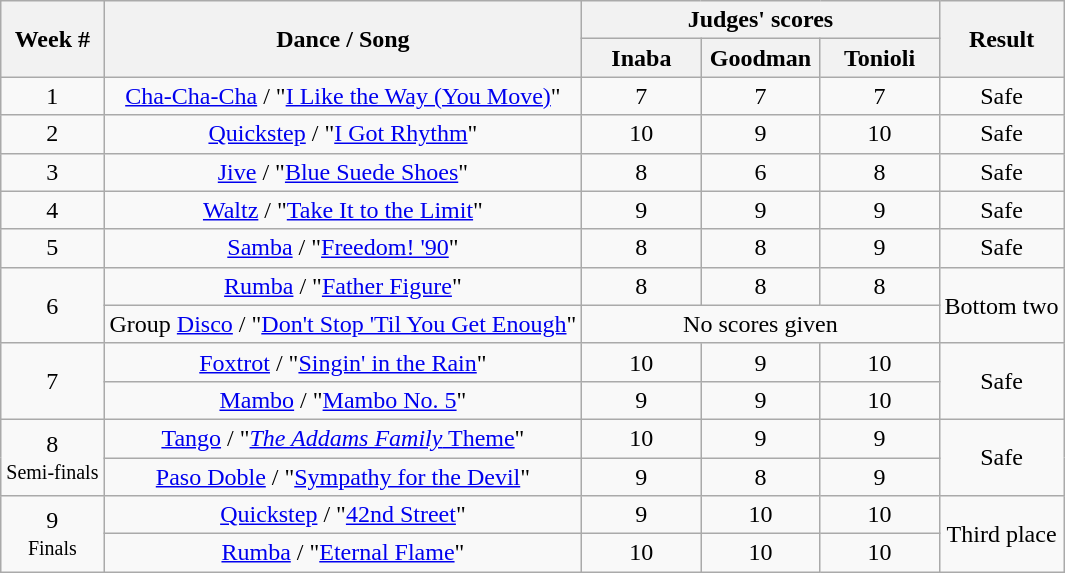<table class="wikitable" style="text-align: center;">
<tr>
<th rowspan=2>Week #</th>
<th rowspan=2>Dance / Song</th>
<th colspan=3>Judges' scores</th>
<th rowspan=2>Result</th>
</tr>
<tr>
<th style="min-width: 4.5em;">Inaba</th>
<th style="min-width: 4.5em;">Goodman</th>
<th style="min-width: 4.5em;">Tonioli</th>
</tr>
<tr>
<td>1</td>
<td><a href='#'>Cha-Cha-Cha</a> / "<a href='#'>I Like the Way (You Move)</a>"</td>
<td>7</td>
<td>7</td>
<td>7</td>
<td>Safe</td>
</tr>
<tr>
<td>2</td>
<td><a href='#'>Quickstep</a> / "<a href='#'>I Got Rhythm</a>"</td>
<td>10</td>
<td>9</td>
<td>10</td>
<td>Safe</td>
</tr>
<tr>
<td>3</td>
<td><a href='#'>Jive</a> / "<a href='#'>Blue Suede Shoes</a>"</td>
<td>8</td>
<td>6</td>
<td>8</td>
<td>Safe</td>
</tr>
<tr>
<td>4</td>
<td><a href='#'>Waltz</a> / "<a href='#'>Take It to the Limit</a>"</td>
<td>9</td>
<td>9</td>
<td>9</td>
<td>Safe</td>
</tr>
<tr>
<td>5</td>
<td><a href='#'>Samba</a> / "<a href='#'>Freedom! '90</a>"</td>
<td>8</td>
<td>8</td>
<td>9</td>
<td>Safe</td>
</tr>
<tr>
<td rowspan="2">6</td>
<td><a href='#'>Rumba</a> / "<a href='#'>Father Figure</a>"</td>
<td>8</td>
<td>8</td>
<td>8</td>
<td rowspan="2">Bottom two</td>
</tr>
<tr>
<td>Group <a href='#'>Disco</a> / "<a href='#'>Don't Stop 'Til You Get Enough</a>"</td>
<td colspan="3">No scores given</td>
</tr>
<tr>
<td rowspan="2">7</td>
<td><a href='#'>Foxtrot</a> / "<a href='#'>Singin' in the Rain</a>"</td>
<td>10</td>
<td>9</td>
<td>10</td>
<td rowspan="2">Safe</td>
</tr>
<tr>
<td><a href='#'>Mambo</a> / "<a href='#'>Mambo No. 5</a>"</td>
<td>9</td>
<td>9</td>
<td>10</td>
</tr>
<tr>
<td rowspan="2">8<br><small>Semi-finals</small></td>
<td><a href='#'>Tango</a> / "<a href='#'><em>The Addams Family</em> Theme</a>"</td>
<td>10</td>
<td>9</td>
<td>9</td>
<td rowspan="2">Safe</td>
</tr>
<tr>
<td><a href='#'>Paso Doble</a> / "<a href='#'>Sympathy for the Devil</a>"</td>
<td>9</td>
<td>8</td>
<td>9</td>
</tr>
<tr>
<td rowspan="2">9<br><small>Finals</small></td>
<td><a href='#'>Quickstep</a> / "<a href='#'>42nd Street</a>"</td>
<td>9</td>
<td>10</td>
<td>10</td>
<td rowspan="2">Third place</td>
</tr>
<tr>
<td><a href='#'>Rumba</a> / "<a href='#'>Eternal Flame</a>"</td>
<td>10</td>
<td>10</td>
<td>10</td>
</tr>
</table>
